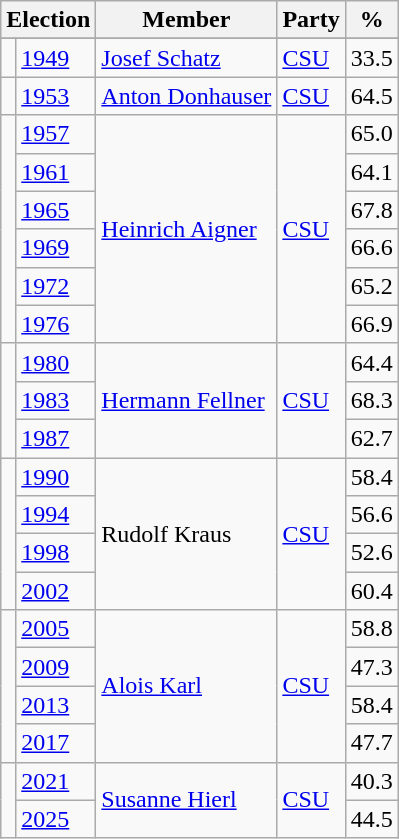<table class=wikitable>
<tr>
<th colspan=2>Election</th>
<th>Member</th>
<th>Party</th>
<th>%</th>
</tr>
<tr>
</tr>
<tr>
<td bgcolor=></td>
<td><a href='#'>1949</a></td>
<td><a href='#'>Josef Schatz</a></td>
<td><a href='#'>CSU</a></td>
<td align=right>33.5</td>
</tr>
<tr>
<td bgcolor=></td>
<td><a href='#'>1953</a></td>
<td><a href='#'>Anton Donhauser</a></td>
<td><a href='#'>CSU</a></td>
<td align=right>64.5</td>
</tr>
<tr>
<td rowspan=6 bgcolor=></td>
<td><a href='#'>1957</a></td>
<td rowspan=6><a href='#'>Heinrich Aigner</a></td>
<td rowspan=6><a href='#'>CSU</a></td>
<td align=right>65.0</td>
</tr>
<tr>
<td><a href='#'>1961</a></td>
<td align=right>64.1</td>
</tr>
<tr>
<td><a href='#'>1965</a></td>
<td align=right>67.8</td>
</tr>
<tr>
<td><a href='#'>1969</a></td>
<td align=right>66.6</td>
</tr>
<tr>
<td><a href='#'>1972</a></td>
<td align=right>65.2</td>
</tr>
<tr>
<td><a href='#'>1976</a></td>
<td align=right>66.9</td>
</tr>
<tr>
<td rowspan=3 bgcolor=></td>
<td><a href='#'>1980</a></td>
<td rowspan=3><a href='#'>Hermann Fellner</a></td>
<td rowspan=3><a href='#'>CSU</a></td>
<td align=right>64.4</td>
</tr>
<tr>
<td><a href='#'>1983</a></td>
<td align=right>68.3</td>
</tr>
<tr>
<td><a href='#'>1987</a></td>
<td align=right>62.7</td>
</tr>
<tr>
<td rowspan=4 bgcolor=></td>
<td><a href='#'>1990</a></td>
<td rowspan=4>Rudolf Kraus</td>
<td rowspan=4><a href='#'>CSU</a></td>
<td align=right>58.4</td>
</tr>
<tr>
<td><a href='#'>1994</a></td>
<td align=right>56.6</td>
</tr>
<tr>
<td><a href='#'>1998</a></td>
<td align=right>52.6</td>
</tr>
<tr>
<td><a href='#'>2002</a></td>
<td align=right>60.4</td>
</tr>
<tr>
<td rowspan=4 bgcolor=></td>
<td><a href='#'>2005</a></td>
<td rowspan=4><a href='#'>Alois Karl</a></td>
<td rowspan=4><a href='#'>CSU</a></td>
<td align=right>58.8</td>
</tr>
<tr>
<td><a href='#'>2009</a></td>
<td align=right>47.3</td>
</tr>
<tr>
<td><a href='#'>2013</a></td>
<td align=right>58.4</td>
</tr>
<tr>
<td><a href='#'>2017</a></td>
<td align=right>47.7</td>
</tr>
<tr>
<td rowspan=2 bgcolor=></td>
<td><a href='#'>2021</a></td>
<td rowspan=2><a href='#'>Susanne Hierl</a></td>
<td rowspan=2><a href='#'>CSU</a></td>
<td align=right>40.3</td>
</tr>
<tr>
<td><a href='#'>2025</a></td>
<td align=right>44.5</td>
</tr>
</table>
